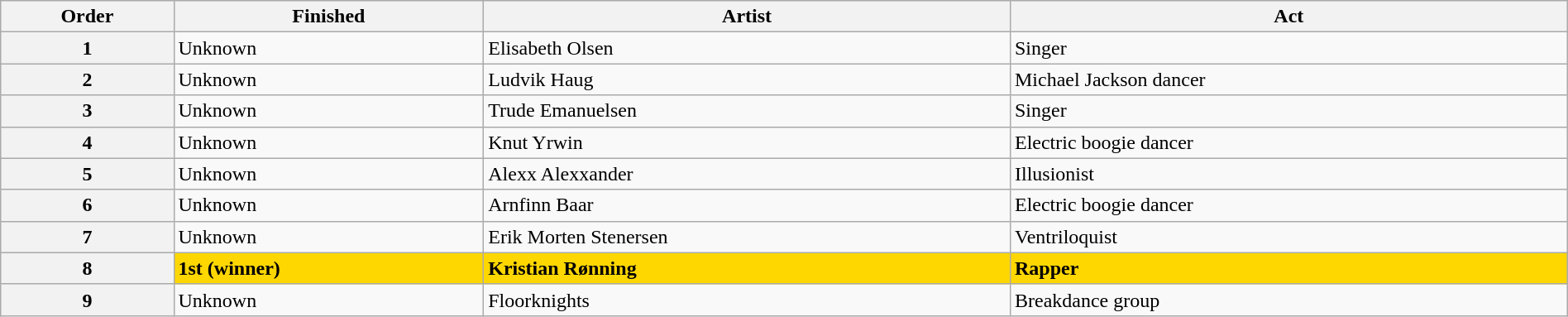<table class="wikitable sortable" width="100%">
<tr>
<th>Order</th>
<th>Finished</th>
<th>Artist</th>
<th>Act</th>
</tr>
<tr>
<th>1</th>
<td>Unknown</td>
<td>Elisabeth Olsen</td>
<td>Singer</td>
</tr>
<tr>
<th>2</th>
<td>Unknown</td>
<td>Ludvik Haug</td>
<td>Michael Jackson dancer</td>
</tr>
<tr>
<th>3</th>
<td>Unknown</td>
<td>Trude Emanuelsen</td>
<td>Singer</td>
</tr>
<tr>
<th>4</th>
<td>Unknown</td>
<td>Knut Yrwin</td>
<td>Electric boogie dancer</td>
</tr>
<tr>
<th>5</th>
<td>Unknown</td>
<td>Alexx Alexxander</td>
<td>Illusionist</td>
</tr>
<tr>
<th>6</th>
<td>Unknown</td>
<td>Arnfinn Baar</td>
<td>Electric boogie dancer</td>
</tr>
<tr>
<th>7</th>
<td>Unknown</td>
<td>Erik Morten Stenersen</td>
<td>Ventriloquist</td>
</tr>
<tr>
<th>8</th>
<td bgcolor="gold"><strong>1st (winner)</strong></td>
<td bgcolor="gold"><strong>Kristian Rønning</strong></td>
<td bgcolor="gold"><strong>Rapper</strong></td>
</tr>
<tr>
<th>9</th>
<td>Unknown</td>
<td>Floorknights</td>
<td>Breakdance group</td>
</tr>
</table>
